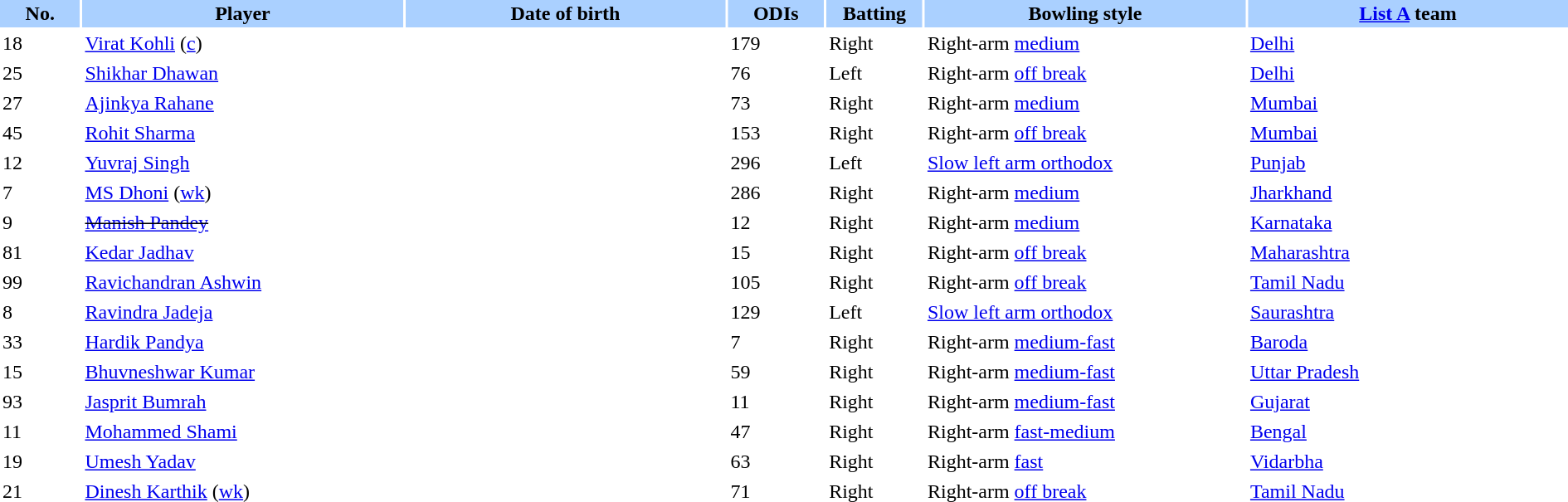<table border="0" cellspacing="2" cellpadding="2" style="width:100%;">
<tr style="background:#aad0ff;">
<th width=5%>No.</th>
<th width="20%">Player</th>
<th width=20%>Date of birth</th>
<th width=6%>ODIs</th>
<th width=6%>Batting</th>
<th width=20%>Bowling style</th>
<th width=20%><a href='#'>List A</a> team</th>
</tr>
<tr>
<td>18</td>
<td><a href='#'>Virat Kohli</a> (<a href='#'>c</a>)</td>
<td></td>
<td>179</td>
<td>Right</td>
<td>Right-arm <a href='#'>medium</a></td>
<td> <a href='#'>Delhi</a></td>
</tr>
<tr>
<td>25</td>
<td><a href='#'>Shikhar Dhawan</a></td>
<td></td>
<td>76</td>
<td>Left</td>
<td>Right-arm <a href='#'>off break</a></td>
<td> <a href='#'>Delhi</a></td>
</tr>
<tr>
<td>27</td>
<td><a href='#'>Ajinkya Rahane</a></td>
<td></td>
<td>73</td>
<td>Right</td>
<td>Right-arm <a href='#'>medium</a></td>
<td> <a href='#'>Mumbai</a></td>
</tr>
<tr>
<td>45</td>
<td><a href='#'>Rohit Sharma</a></td>
<td></td>
<td>153</td>
<td>Right</td>
<td>Right-arm <a href='#'>off break</a></td>
<td> <a href='#'>Mumbai</a></td>
</tr>
<tr>
<td>12</td>
<td><a href='#'>Yuvraj Singh</a></td>
<td></td>
<td>296</td>
<td>Left</td>
<td><a href='#'>Slow left arm orthodox</a></td>
<td> <a href='#'>Punjab</a></td>
</tr>
<tr>
<td>7</td>
<td><a href='#'>MS Dhoni</a> (<a href='#'>wk</a>)</td>
<td></td>
<td>286</td>
<td>Right</td>
<td>Right-arm <a href='#'>medium</a></td>
<td> <a href='#'>Jharkhand</a></td>
</tr>
<tr>
<td>9</td>
<td><s><a href='#'>Manish Pandey</a></s></td>
<td></td>
<td>12</td>
<td>Right</td>
<td>Right-arm <a href='#'>medium</a></td>
<td> <a href='#'>Karnataka</a></td>
</tr>
<tr>
<td>81</td>
<td><a href='#'>Kedar Jadhav</a></td>
<td></td>
<td>15</td>
<td>Right</td>
<td>Right-arm <a href='#'>off break</a></td>
<td> <a href='#'>Maharashtra</a></td>
</tr>
<tr>
<td>99</td>
<td><a href='#'>Ravichandran Ashwin</a></td>
<td></td>
<td>105</td>
<td>Right</td>
<td>Right-arm <a href='#'>off break</a></td>
<td> <a href='#'>Tamil Nadu</a></td>
</tr>
<tr>
<td>8</td>
<td><a href='#'>Ravindra Jadeja</a></td>
<td></td>
<td>129</td>
<td>Left</td>
<td><a href='#'>Slow left arm orthodox</a></td>
<td> <a href='#'>Saurashtra</a></td>
</tr>
<tr>
<td>33</td>
<td><a href='#'>Hardik Pandya</a></td>
<td></td>
<td>7</td>
<td>Right</td>
<td>Right-arm <a href='#'>medium-fast</a></td>
<td> <a href='#'>Baroda</a></td>
</tr>
<tr>
<td>15</td>
<td><a href='#'>Bhuvneshwar Kumar</a></td>
<td></td>
<td>59</td>
<td>Right</td>
<td>Right-arm <a href='#'>medium-fast</a></td>
<td> <a href='#'>Uttar Pradesh</a></td>
</tr>
<tr>
<td>93</td>
<td><a href='#'>Jasprit Bumrah</a></td>
<td></td>
<td>11</td>
<td>Right</td>
<td>Right-arm <a href='#'>medium-fast</a></td>
<td> <a href='#'>Gujarat</a></td>
</tr>
<tr>
<td>11</td>
<td><a href='#'>Mohammed Shami</a></td>
<td></td>
<td>47</td>
<td>Right</td>
<td>Right-arm <a href='#'>fast-medium</a></td>
<td> <a href='#'>Bengal</a></td>
</tr>
<tr>
<td>19</td>
<td><a href='#'>Umesh Yadav</a></td>
<td></td>
<td>63</td>
<td>Right</td>
<td>Right-arm <a href='#'>fast</a></td>
<td> <a href='#'>Vidarbha</a></td>
</tr>
<tr>
<td>21</td>
<td><a href='#'>Dinesh Karthik</a> (<a href='#'>wk</a>)</td>
<td></td>
<td>71</td>
<td>Right</td>
<td>Right-arm <a href='#'>off break</a></td>
<td> <a href='#'>Tamil Nadu</a></td>
</tr>
</table>
